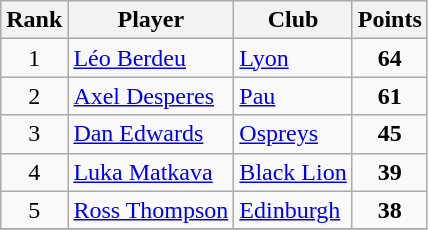<table class="wikitable" style="text-align:center">
<tr>
<th>Rank</th>
<th>Player</th>
<th>Club</th>
<th>Points</th>
</tr>
<tr>
<td>1</td>
<td align=left> <a href='#'>Léo Berdeu</a></td>
<td align=left> <a href='#'>Lyon</a></td>
<td><strong>64</strong></td>
</tr>
<tr>
<td>2</td>
<td align=left> <a href='#'>Axel Desperes</a></td>
<td align=left> <a href='#'>Pau</a></td>
<td><strong>61</strong></td>
</tr>
<tr>
<td>3</td>
<td align=left> <a href='#'>Dan Edwards</a></td>
<td align=left> <a href='#'>Ospreys</a></td>
<td><strong>45</strong></td>
</tr>
<tr>
<td>4</td>
<td align=left> <a href='#'>Luka Matkava</a></td>
<td align=left> <a href='#'>Black Lion</a></td>
<td><strong>39</strong></td>
</tr>
<tr>
<td>5</td>
<td align=left> <a href='#'>Ross Thompson</a></td>
<td align=left> <a href='#'>Edinburgh</a></td>
<td><strong>38</strong></td>
</tr>
<tr>
</tr>
</table>
